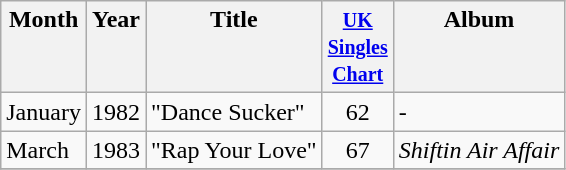<table class="wikitable">
<tr>
<th align="center" valign="top">Month</th>
<th align="center" valign="top">Year</th>
<th align="center" valign="top">Title</th>
<th align="center" valign="top" width="40"><small><a href='#'>UK Singles Chart</a></small></th>
<th align="left" valign="top">Album</th>
</tr>
<tr>
<td>January</td>
<td>1982</td>
<td>"Dance Sucker"</td>
<td align="center">62</td>
<td>-</td>
</tr>
<tr>
<td>March</td>
<td>1983</td>
<td>"Rap Your Love"</td>
<td align="center">67</td>
<td><em>Shiftin Air Affair</em></td>
</tr>
<tr>
</tr>
</table>
